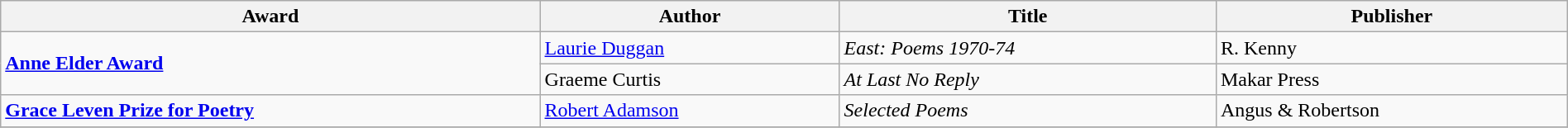<table class="wikitable" width=100%>
<tr>
<th>Award</th>
<th>Author</th>
<th>Title</th>
<th>Publisher</th>
</tr>
<tr>
<td rowspan="2"><strong><a href='#'>Anne Elder Award</a></strong></td>
<td><a href='#'>Laurie Duggan</a></td>
<td><em>East: Poems 1970-74</em></td>
<td>R. Kenny</td>
</tr>
<tr>
<td>Graeme Curtis</td>
<td><em>At Last No Reply</em></td>
<td>Makar Press</td>
</tr>
<tr>
<td><strong><a href='#'>Grace Leven Prize for Poetry</a></strong></td>
<td><a href='#'>Robert Adamson</a></td>
<td><em>Selected Poems</em></td>
<td>Angus & Robertson</td>
</tr>
<tr>
</tr>
</table>
